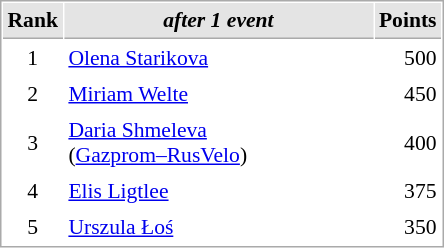<table cellspacing="1" cellpadding="3" style="border:1px solid #aaa; font-size:90%;">
<tr style="background:#e4e4e4;">
<th style="border-bottom:1px solid #aaa; width:10px;">Rank</th>
<th style="border-bottom:1px solid #aaa; width:200px; white-space:nowrap;"><em>after 1 event</em> </th>
<th style="border-bottom:1px solid #aaa; width:20px;">Points</th>
</tr>
<tr>
<td align=center>1</td>
<td> <a href='#'>Olena Starikova</a></td>
<td align=right>500</td>
</tr>
<tr>
<td align=center>2</td>
<td> <a href='#'>Miriam Welte</a></td>
<td align=right>450</td>
</tr>
<tr>
<td align=center>3</td>
<td> <a href='#'>Daria Shmeleva</a><br>(<a href='#'>Gazprom–RusVelo</a>)</td>
<td align=right>400</td>
</tr>
<tr>
<td align=center>4</td>
<td> <a href='#'>Elis Ligtlee</a></td>
<td align=right>375</td>
</tr>
<tr>
<td align=center>5</td>
<td> <a href='#'>Urszula Łoś</a></td>
<td align=right>350</td>
</tr>
</table>
